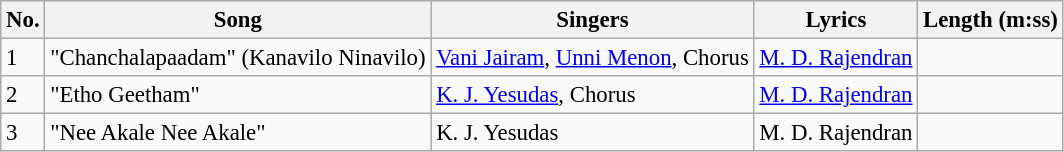<table class="wikitable" style="font-size:95%;">
<tr>
<th>No.</th>
<th>Song</th>
<th>Singers</th>
<th>Lyrics</th>
<th>Length (m:ss)</th>
</tr>
<tr>
<td>1</td>
<td>"Chanchalapaadam" (Kanavilo Ninavilo)</td>
<td><a href='#'>Vani Jairam</a>, <a href='#'>Unni Menon</a>, Chorus</td>
<td><a href='#'>M. D. Rajendran</a></td>
<td></td>
</tr>
<tr>
<td>2</td>
<td>"Etho Geetham"</td>
<td><a href='#'>K. J. Yesudas</a>, Chorus</td>
<td><a href='#'>M. D. Rajendran</a></td>
<td></td>
</tr>
<tr>
<td>3</td>
<td>"Nee Akale Nee Akale"</td>
<td>K. J. Yesudas</td>
<td>M. D. Rajendran</td>
<td></td>
</tr>
</table>
